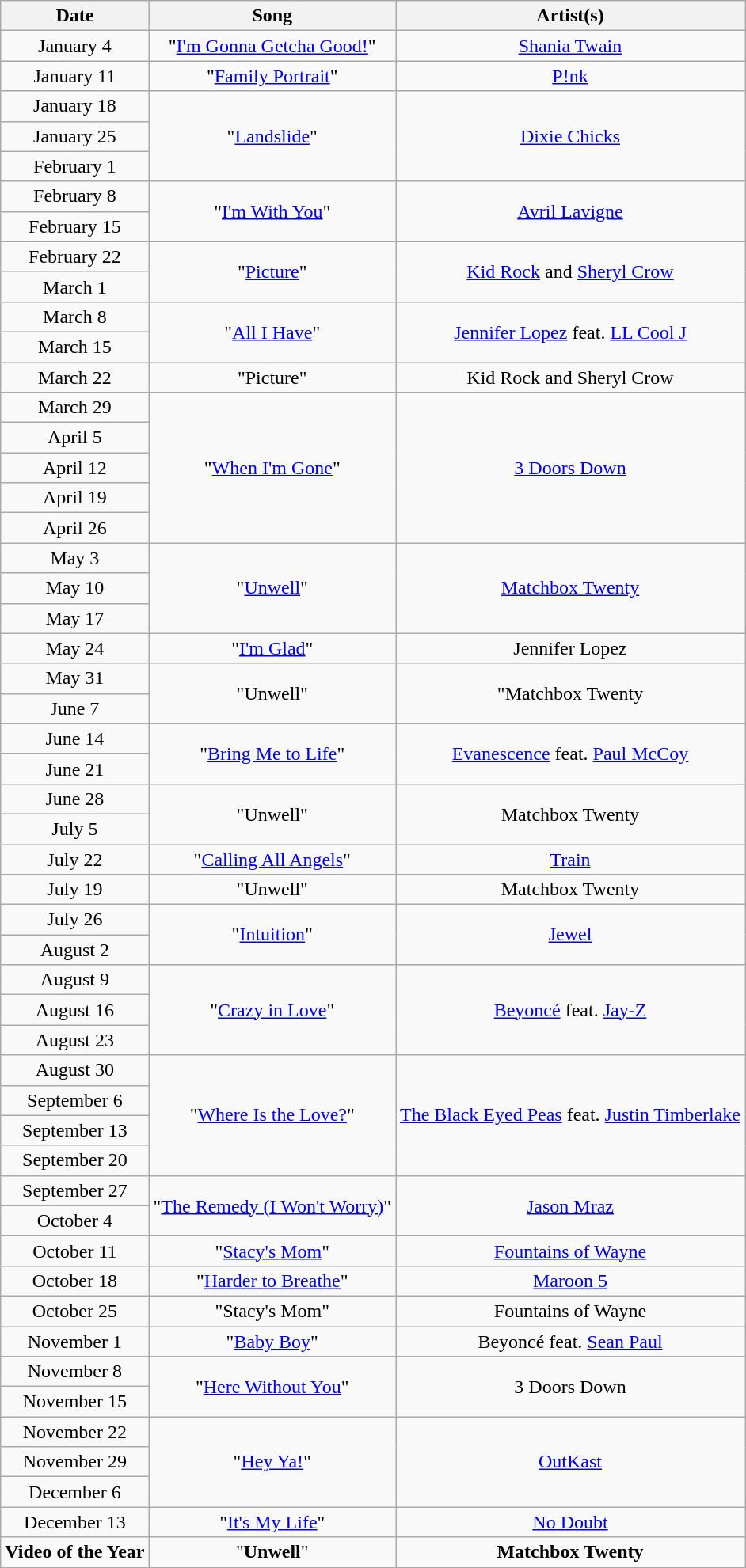<table class="wikitable collapsible collapsed" style="text-align:center;">
<tr>
<th>Date</th>
<th>Song</th>
<th>Artist(s)</th>
</tr>
<tr>
<td>January 4</td>
<td>"<a href='#'>I'm Gonna Getcha Good!</a>"</td>
<td><a href='#'>Shania Twain</a></td>
</tr>
<tr>
<td>January 11</td>
<td>"<a href='#'>Family Portrait</a>"</td>
<td><a href='#'>P!nk</a></td>
</tr>
<tr>
<td>January 18</td>
<td rowspan="3">"<a href='#'>Landslide</a>"</td>
<td rowspan="3"><a href='#'>Dixie Chicks</a></td>
</tr>
<tr>
<td>January 25</td>
</tr>
<tr>
<td>February 1</td>
</tr>
<tr>
<td>February 8</td>
<td rowspan="2">"<a href='#'>I'm With You</a>"</td>
<td rowspan="2"><a href='#'>Avril Lavigne</a></td>
</tr>
<tr>
<td>February 15</td>
</tr>
<tr>
<td>February 22</td>
<td rowspan="2">"<a href='#'>Picture</a>"</td>
<td rowspan="2"><a href='#'>Kid Rock</a> and <a href='#'>Sheryl Crow</a></td>
</tr>
<tr>
<td>March 1</td>
</tr>
<tr>
<td>March 8</td>
<td rowspan="2">"<a href='#'>All I Have</a>"</td>
<td rowspan="2"><a href='#'>Jennifer Lopez</a> feat. <a href='#'>LL Cool J</a></td>
</tr>
<tr>
<td>March 15</td>
</tr>
<tr>
<td>March 22</td>
<td>"Picture"</td>
<td>Kid Rock and Sheryl Crow</td>
</tr>
<tr>
<td>March 29</td>
<td rowspan="5">"<a href='#'>When I'm Gone</a>"</td>
<td rowspan="5"><a href='#'>3 Doors Down</a></td>
</tr>
<tr>
<td>April 5</td>
</tr>
<tr>
<td>April 12</td>
</tr>
<tr>
<td>April 19</td>
</tr>
<tr>
<td>April 26</td>
</tr>
<tr>
<td>May 3</td>
<td rowspan="3">"<a href='#'>Unwell</a>"</td>
<td rowspan="3"><a href='#'>Matchbox Twenty</a></td>
</tr>
<tr>
<td>May 10</td>
</tr>
<tr>
<td>May 17</td>
</tr>
<tr>
<td>May 24</td>
<td>"<a href='#'>I'm Glad</a>"</td>
<td>Jennifer Lopez</td>
</tr>
<tr>
<td>May 31</td>
<td rowspan="2">"Unwell"</td>
<td rowspan="2">"Matchbox Twenty</td>
</tr>
<tr>
<td>June 7</td>
</tr>
<tr>
<td>June 14</td>
<td rowspan="2">"<a href='#'>Bring Me to Life</a>"</td>
<td rowspan="2"><a href='#'>Evanescence</a> feat. <a href='#'>Paul McCoy</a></td>
</tr>
<tr>
<td>June 21</td>
</tr>
<tr>
<td>June 28</td>
<td rowspan="2">"Unwell"</td>
<td rowspan="2">Matchbox Twenty</td>
</tr>
<tr>
<td>July 5</td>
</tr>
<tr>
<td>July 22</td>
<td>"<a href='#'>Calling All Angels</a>"</td>
<td><a href='#'>Train</a></td>
</tr>
<tr>
<td>July 19</td>
<td>"Unwell"</td>
<td>Matchbox Twenty</td>
</tr>
<tr>
<td>July 26</td>
<td rowspan="2">"<a href='#'>Intuition</a>"</td>
<td rowspan="2"><a href='#'>Jewel</a></td>
</tr>
<tr>
<td>August 2</td>
</tr>
<tr>
<td>August 9</td>
<td rowspan="3">"<a href='#'>Crazy in Love</a>"</td>
<td rowspan="3"><a href='#'>Beyoncé</a> feat. <a href='#'>Jay-Z</a></td>
</tr>
<tr>
<td>August 16</td>
</tr>
<tr>
<td>August 23</td>
</tr>
<tr>
<td>August 30</td>
<td rowspan="4">"<a href='#'>Where Is the Love?</a>"</td>
<td rowspan="4"><a href='#'>The Black Eyed Peas</a> feat. <a href='#'>Justin Timberlake</a></td>
</tr>
<tr>
<td>September 6</td>
</tr>
<tr>
<td>September 13</td>
</tr>
<tr>
<td>September 20</td>
</tr>
<tr>
<td>September 27</td>
<td rowspan="2">"<a href='#'>The Remedy (I Won't Worry)</a>"</td>
<td rowspan="2"><a href='#'>Jason Mraz</a></td>
</tr>
<tr>
<td>October 4</td>
</tr>
<tr>
<td>October 11</td>
<td>"<a href='#'>Stacy's Mom</a>"</td>
<td><a href='#'>Fountains of Wayne</a></td>
</tr>
<tr>
<td>October 18</td>
<td>"<a href='#'>Harder to Breathe</a>"</td>
<td><a href='#'>Maroon 5</a></td>
</tr>
<tr>
<td>October 25</td>
<td>"Stacy's Mom"</td>
<td>Fountains of Wayne</td>
</tr>
<tr>
<td>November 1</td>
<td>"<a href='#'>Baby Boy</a>"</td>
<td>Beyoncé feat. <a href='#'>Sean Paul</a></td>
</tr>
<tr>
<td>November 8</td>
<td rowspan="2">"<a href='#'>Here Without You</a>"</td>
<td rowspan="2">3 Doors Down</td>
</tr>
<tr>
<td>November 15</td>
</tr>
<tr>
<td>November 22</td>
<td rowspan="3">"<a href='#'>Hey Ya!</a>"</td>
<td rowspan="3"><a href='#'>OutKast</a></td>
</tr>
<tr>
<td>November 29</td>
</tr>
<tr>
<td>December 6</td>
</tr>
<tr>
<td>December 13</td>
<td>"<a href='#'>It's My Life</a>"</td>
<td><a href='#'>No Doubt</a></td>
</tr>
<tr>
<td><strong>Video of the Year</strong></td>
<td>"<strong>Unwell</strong>"</td>
<td><strong>Matchbox Twenty</strong></td>
</tr>
</table>
